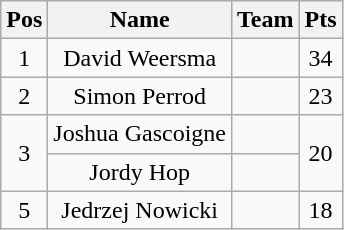<table class="wikitable" style="text-align:center">
<tr>
<th>Pos</th>
<th>Name</th>
<th>Team</th>
<th>Pts</th>
</tr>
<tr>
<td>1</td>
<td>David Weersma</td>
<td></td>
<td>34</td>
</tr>
<tr>
<td>2</td>
<td>Simon Perrod</td>
<td></td>
<td>23</td>
</tr>
<tr>
<td rowspan=2>3</td>
<td>Joshua Gascoigne</td>
<td></td>
<td rowspan=2>20</td>
</tr>
<tr>
<td>Jordy Hop</td>
<td></td>
</tr>
<tr>
<td>5</td>
<td>Jedrzej Nowicki</td>
<td></td>
<td>18</td>
</tr>
</table>
